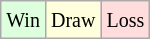<table class="wikitable">
<tr>
<td style="background: #ddffdd;"><small>Win</small></td>
<td bgcolor="#ffffdd"><small>Draw</small></td>
<td style="background: #ffdddd;"><small>Loss</small></td>
</tr>
</table>
